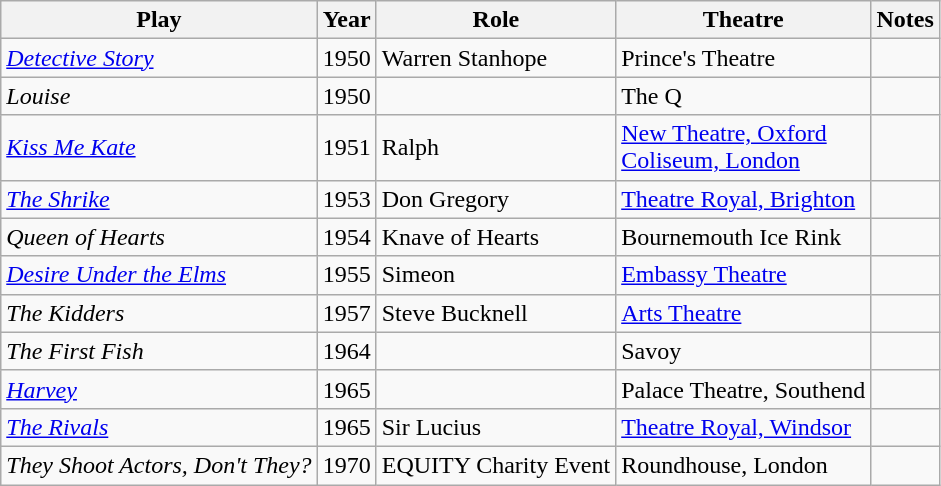<table class="wikitable sortable">
<tr>
<th scope="col">Play</th>
<th scope="col">Year</th>
<th scope="col">Role</th>
<th scope="col">Theatre</th>
<th scope="col">Notes</th>
</tr>
<tr>
<td><em><a href='#'>Detective Story</a></em></td>
<td>1950</td>
<td>Warren Stanhope</td>
<td>Prince's Theatre</td>
<td></td>
</tr>
<tr>
<td><em>Louise</em></td>
<td>1950</td>
<td></td>
<td>The Q</td>
<td></td>
</tr>
<tr>
<td><em><a href='#'>Kiss Me Kate</a></em></td>
<td>1951</td>
<td>Ralph</td>
<td><a href='#'>New Theatre, Oxford</a><br><a href='#'>Coliseum, London</a></td>
<td></td>
</tr>
<tr>
<td><em><a href='#'>The Shrike</a></em></td>
<td>1953</td>
<td>Don Gregory</td>
<td><a href='#'>Theatre Royal, Brighton</a></td>
<td></td>
</tr>
<tr>
<td><em>Queen of Hearts</em></td>
<td>1954</td>
<td>Knave of Hearts</td>
<td>Bournemouth Ice Rink</td>
<td></td>
</tr>
<tr>
<td><em><a href='#'>Desire Under the Elms</a></em></td>
<td>1955</td>
<td>Simeon</td>
<td><a href='#'>Embassy Theatre</a></td>
<td></td>
</tr>
<tr>
<td><em>The Kidders</em></td>
<td>1957</td>
<td>Steve Bucknell</td>
<td><a href='#'>Arts Theatre</a></td>
<td></td>
</tr>
<tr>
<td><em>The First Fish</em></td>
<td>1964</td>
<td></td>
<td>Savoy</td>
<td></td>
</tr>
<tr>
<td><em><a href='#'>Harvey</a></em></td>
<td>1965</td>
<td></td>
<td>Palace Theatre, Southend</td>
<td></td>
</tr>
<tr>
<td><em><a href='#'>The Rivals</a></em></td>
<td>1965</td>
<td>Sir Lucius</td>
<td><a href='#'>Theatre Royal, Windsor</a></td>
<td></td>
</tr>
<tr>
<td><em>They Shoot Actors, Don't They?</em></td>
<td>1970</td>
<td>EQUITY Charity Event</td>
<td>Roundhouse, London</td>
<td></td>
</tr>
</table>
